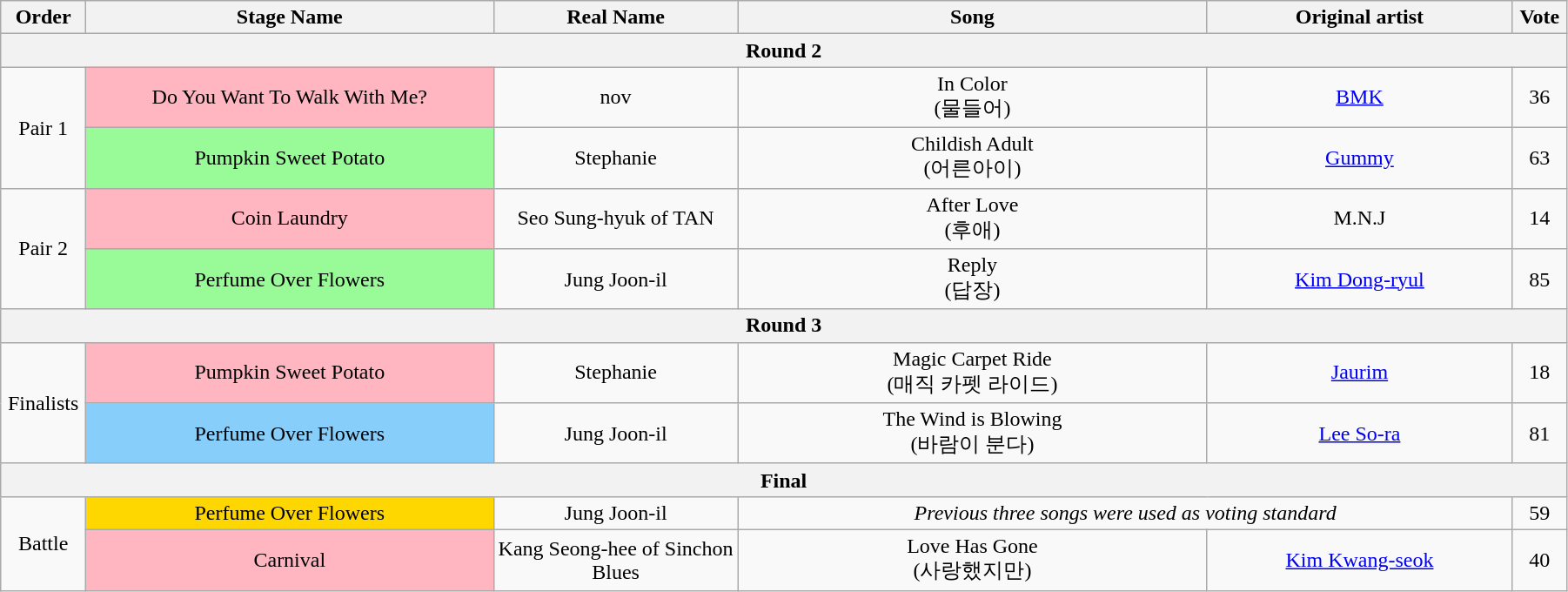<table class="wikitable" style="text-align:center; width:95%;">
<tr>
<th style="width:1%">Order</th>
<th style="width:20%;">Stage Name</th>
<th style="width:12%">Real Name</th>
<th style="width:23%;">Song</th>
<th style="width:15%;">Original artist</th>
<th style="width:1%;">Vote</th>
</tr>
<tr>
<th colspan=6>Round 2</th>
</tr>
<tr>
<td rowspan=2>Pair 1</td>
<td bgcolor="lightpink">Do You Want To Walk With Me?</td>
<td>nov</td>
<td>In Color<br>(물들어)</td>
<td><a href='#'>BMK</a></td>
<td>36</td>
</tr>
<tr>
<td bgcolor="palegreen">Pumpkin Sweet Potato</td>
<td>Stephanie</td>
<td>Childish Adult<br>(어른아이)</td>
<td><a href='#'>Gummy</a></td>
<td>63</td>
</tr>
<tr>
<td rowspan=2>Pair 2</td>
<td bgcolor="lightpink">Coin Laundry</td>
<td>Seo Sung-hyuk of TAN</td>
<td>After Love<br>(후애)</td>
<td>M.N.J</td>
<td>14</td>
</tr>
<tr>
<td bgcolor="palegreen">Perfume Over Flowers</td>
<td>Jung Joon-il</td>
<td>Reply<br>(답장)</td>
<td><a href='#'>Kim Dong-ryul</a></td>
<td>85</td>
</tr>
<tr>
<th colspan=6>Round 3</th>
</tr>
<tr>
<td rowspan=2>Finalists</td>
<td bgcolor="lightpink">Pumpkin Sweet Potato</td>
<td>Stephanie</td>
<td>Magic Carpet Ride<br>(매직 카펫 라이드)</td>
<td><a href='#'>Jaurim</a></td>
<td>18</td>
</tr>
<tr>
<td bgcolor="lightskyblue">Perfume Over Flowers</td>
<td>Jung Joon-il</td>
<td>The Wind is Blowing<br>(바람이 분다)</td>
<td><a href='#'>Lee So-ra</a></td>
<td>81</td>
</tr>
<tr>
<th colspan=6>Final</th>
</tr>
<tr>
<td rowspan=2>Battle</td>
<td bgcolor="gold">Perfume Over Flowers</td>
<td>Jung Joon-il</td>
<td colspan=2><em>Previous three songs were used as voting standard</em></td>
<td>59</td>
</tr>
<tr>
<td bgcolor="lightpink">Carnival</td>
<td>Kang Seong-hee of Sinchon Blues</td>
<td>Love Has Gone<br>(사랑했지만)</td>
<td><a href='#'>Kim Kwang-seok</a></td>
<td>40</td>
</tr>
</table>
